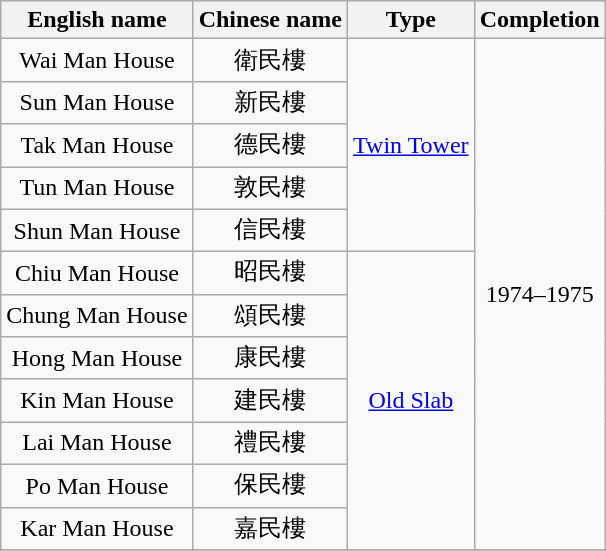<table class="wikitable" style="text-align: center">
<tr>
<th>English name</th>
<th>Chinese name</th>
<th>Type</th>
<th>Completion</th>
</tr>
<tr>
<td>Wai Man House</td>
<td>衛民樓</td>
<td rowspan="5"><a href='#'>Twin Tower</a></td>
<td rowspan="12">1974–1975</td>
</tr>
<tr>
<td>Sun Man House</td>
<td>新民樓</td>
</tr>
<tr>
<td>Tak Man House</td>
<td>德民樓</td>
</tr>
<tr>
<td>Tun Man House</td>
<td>敦民樓</td>
</tr>
<tr>
<td>Shun Man House</td>
<td>信民樓</td>
</tr>
<tr>
<td>Chiu Man House</td>
<td>昭民樓</td>
<td rowspan="7"><a href='#'>Old Slab</a></td>
</tr>
<tr>
<td>Chung Man House</td>
<td>頌民樓</td>
</tr>
<tr>
<td>Hong Man House</td>
<td>康民樓</td>
</tr>
<tr>
<td>Kin Man House</td>
<td>建民樓</td>
</tr>
<tr>
<td>Lai Man House</td>
<td>禮民樓</td>
</tr>
<tr>
<td>Po Man House</td>
<td>保民樓</td>
</tr>
<tr>
<td>Kar Man House</td>
<td>嘉民樓</td>
</tr>
<tr>
</tr>
</table>
